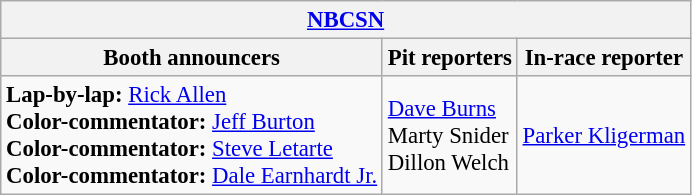<table class="wikitable" style="font-size: 95%">
<tr>
<th colspan="3"><a href='#'>NBCSN</a></th>
</tr>
<tr>
<th>Booth announcers</th>
<th>Pit reporters</th>
<th>In-race reporter</th>
</tr>
<tr>
<td><strong>Lap-by-lap:</strong> <a href='#'>Rick Allen</a><br><strong>Color-commentator:</strong> <a href='#'>Jeff Burton</a><br><strong>Color-commentator:</strong> <a href='#'>Steve Letarte</a><br><strong>Color-commentator:</strong> <a href='#'>Dale Earnhardt Jr.</a></td>
<td><a href='#'>Dave Burns</a><br>Marty Snider<br>Dillon Welch</td>
<td><a href='#'>Parker Kligerman</a></td>
</tr>
</table>
